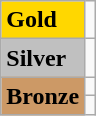<table class="wikitable">
<tr>
<td bgcolor="gold"><strong>Gold</strong></td>
<td></td>
</tr>
<tr>
<td bgcolor="silver"><strong>Silver</strong></td>
<td></td>
</tr>
<tr>
<td rowspan="2" bgcolor="#cc9966"><strong>Bronze</strong></td>
<td></td>
</tr>
<tr>
<td></td>
</tr>
</table>
